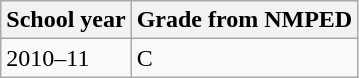<table class="wikitable">
<tr>
<th>School year</th>
<th>Grade from NMPED</th>
</tr>
<tr>
<td>2010–11</td>
<td>C</td>
</tr>
</table>
